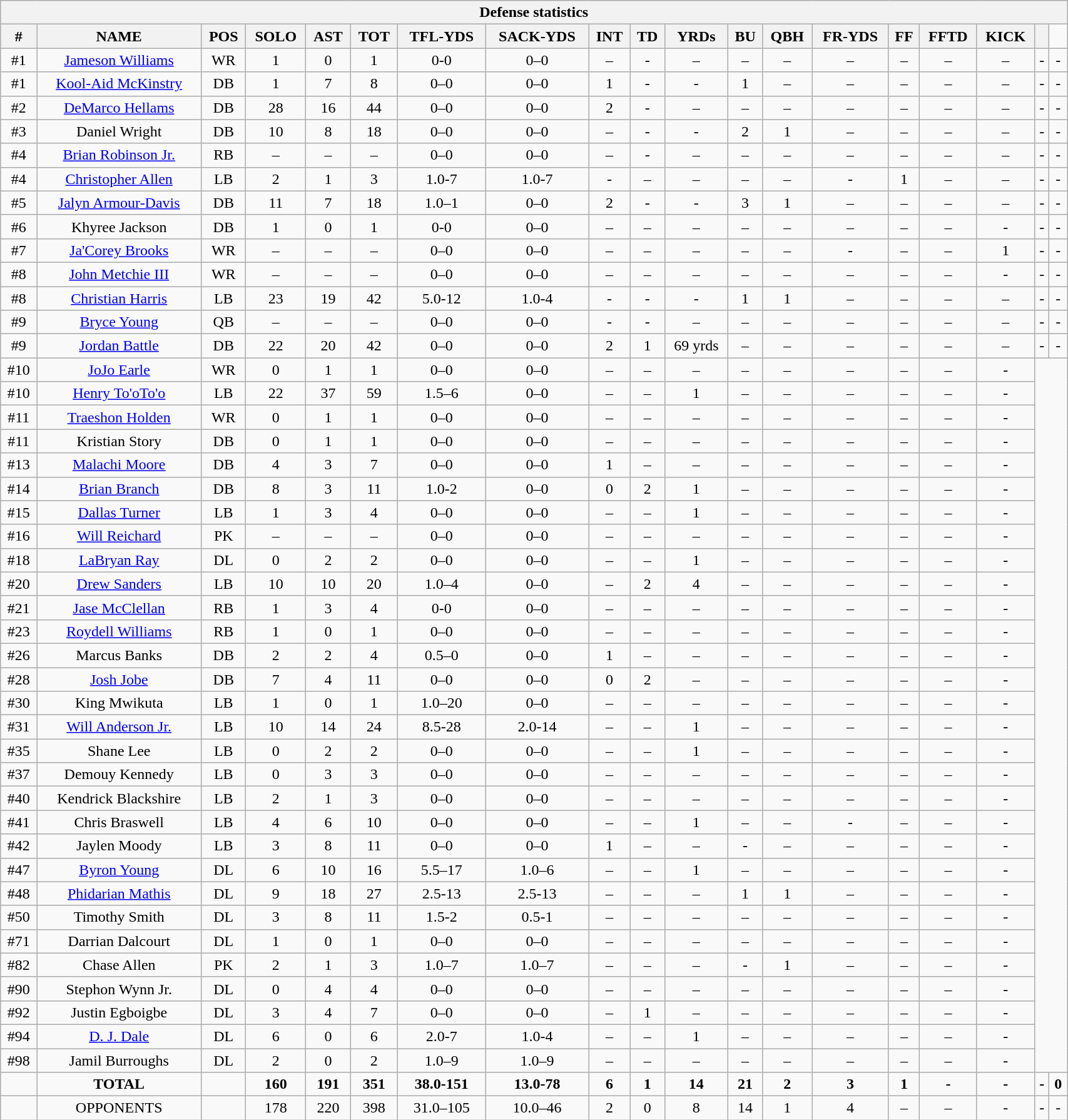<table style="width:90%; text-align:center;" class="wikitable collapsible collapsed">
<tr>
<th colspan="19">Defense statistics</th>
</tr>
<tr>
<th>#</th>
<th>NAME</th>
<th>POS</th>
<th>SOLO</th>
<th>AST</th>
<th>TOT</th>
<th>TFL-YDS</th>
<th>SACK-YDS</th>
<th>INT</th>
<th>TD</th>
<th>YRDs</th>
<th>BU</th>
<th>QBH</th>
<th>FR-YDS</th>
<th>FF</th>
<th>FFTD</th>
<th>KICK</th>
<th></th>
</tr>
<tr>
<td>#1</td>
<td><a href='#'>Jameson Williams</a></td>
<td>WR</td>
<td>1</td>
<td>0</td>
<td>1</td>
<td>0-0</td>
<td>0–0</td>
<td>–</td>
<td>-</td>
<td>–</td>
<td>–</td>
<td>–</td>
<td>–</td>
<td>–</td>
<td>–</td>
<td>–</td>
<td>-</td>
<td>-</td>
</tr>
<tr>
<td>#1</td>
<td><a href='#'>Kool-Aid McKinstry</a></td>
<td>DB</td>
<td>1</td>
<td>7</td>
<td>8</td>
<td>0–0</td>
<td>0–0</td>
<td>1</td>
<td>-</td>
<td>-</td>
<td>1</td>
<td>–</td>
<td>–</td>
<td>–</td>
<td>–</td>
<td>–</td>
<td>-</td>
<td>-</td>
</tr>
<tr>
<td>#2</td>
<td><a href='#'>DeMarco Hellams</a></td>
<td>DB</td>
<td>28</td>
<td>16</td>
<td>44</td>
<td>0–0</td>
<td>0–0</td>
<td>2</td>
<td>-</td>
<td>–</td>
<td>–</td>
<td>–</td>
<td>–</td>
<td>–</td>
<td>–</td>
<td>–</td>
<td>-</td>
<td>-</td>
</tr>
<tr>
<td>#3</td>
<td>Daniel Wright</td>
<td>DB</td>
<td>10</td>
<td>8</td>
<td>18</td>
<td>0–0</td>
<td>0–0</td>
<td>–</td>
<td>-</td>
<td>-</td>
<td>2</td>
<td>1</td>
<td>–</td>
<td>–</td>
<td>–</td>
<td>–</td>
<td>-</td>
<td>-</td>
</tr>
<tr>
<td>#4</td>
<td><a href='#'>Brian Robinson Jr.</a></td>
<td>RB</td>
<td>–</td>
<td>–</td>
<td>–</td>
<td>0–0</td>
<td>0–0</td>
<td>–</td>
<td>-</td>
<td>–</td>
<td>–</td>
<td>–</td>
<td>–</td>
<td>–</td>
<td>–</td>
<td>–</td>
<td>-</td>
<td>-</td>
</tr>
<tr>
<td>#4</td>
<td><a href='#'>Christopher Allen</a></td>
<td>LB</td>
<td>2</td>
<td>1</td>
<td>3</td>
<td>1.0-7</td>
<td>1.0-7</td>
<td>-</td>
<td>–</td>
<td>–</td>
<td>–</td>
<td>–</td>
<td>-</td>
<td>1</td>
<td>–</td>
<td>–</td>
<td>-</td>
<td>-</td>
</tr>
<tr>
<td>#5</td>
<td><a href='#'>Jalyn Armour-Davis</a></td>
<td>DB</td>
<td>11</td>
<td>7</td>
<td>18</td>
<td>1.0–1</td>
<td>0–0</td>
<td>2</td>
<td>-</td>
<td>-</td>
<td>3</td>
<td>1</td>
<td>–</td>
<td>–</td>
<td>–</td>
<td>–</td>
<td>-</td>
<td>-</td>
</tr>
<tr>
<td>#6</td>
<td>Khyree Jackson</td>
<td>DB</td>
<td>1</td>
<td>0</td>
<td>1</td>
<td>0-0</td>
<td>0–0</td>
<td>–</td>
<td>–</td>
<td>–</td>
<td>–</td>
<td>–</td>
<td>–</td>
<td>–</td>
<td>–</td>
<td>-</td>
<td>-</td>
<td>-</td>
</tr>
<tr>
<td>#7</td>
<td><a href='#'>Ja'Corey Brooks</a></td>
<td>WR</td>
<td>–</td>
<td>–</td>
<td>–</td>
<td>0–0</td>
<td>0–0</td>
<td>–</td>
<td>–</td>
<td>–</td>
<td>–</td>
<td>–</td>
<td>-</td>
<td>–</td>
<td>–</td>
<td>1</td>
<td>-</td>
<td>-</td>
</tr>
<tr>
<td>#8</td>
<td><a href='#'>John Metchie III</a></td>
<td>WR</td>
<td>–</td>
<td>–</td>
<td>–</td>
<td>0–0</td>
<td>0–0</td>
<td>–</td>
<td>–</td>
<td>–</td>
<td>–</td>
<td>–</td>
<td>–</td>
<td>–</td>
<td>–</td>
<td>-</td>
<td>-</td>
<td>-</td>
</tr>
<tr>
<td>#8</td>
<td><a href='#'>Christian Harris</a></td>
<td>LB</td>
<td>23</td>
<td>19</td>
<td>42</td>
<td>5.0-12</td>
<td>1.0-4</td>
<td>-</td>
<td>-</td>
<td>-</td>
<td>1</td>
<td>1</td>
<td>–</td>
<td>–</td>
<td>–</td>
<td>–</td>
<td>-</td>
<td>-</td>
</tr>
<tr>
<td>#9</td>
<td><a href='#'>Bryce Young</a></td>
<td>QB</td>
<td>–</td>
<td>–</td>
<td>–</td>
<td>0–0</td>
<td>0–0</td>
<td>-</td>
<td>-</td>
<td>–</td>
<td>–</td>
<td>–</td>
<td>–</td>
<td>–</td>
<td>–</td>
<td>–</td>
<td>-</td>
<td>-</td>
</tr>
<tr>
<td>#9</td>
<td><a href='#'>Jordan Battle</a></td>
<td>DB</td>
<td>22</td>
<td>20</td>
<td>42</td>
<td>0–0</td>
<td>0–0</td>
<td>2</td>
<td>1</td>
<td>69 yrds</td>
<td>–</td>
<td>–</td>
<td>–</td>
<td>–</td>
<td>–</td>
<td>–</td>
<td>-</td>
<td>-</td>
</tr>
<tr>
<td>#10</td>
<td><a href='#'>JoJo Earle</a></td>
<td>WR</td>
<td>0</td>
<td>1</td>
<td>1</td>
<td>0–0</td>
<td>0–0</td>
<td>–</td>
<td>–</td>
<td>–</td>
<td>–</td>
<td>–</td>
<td>–</td>
<td>–</td>
<td>–</td>
<td>-</td>
</tr>
<tr>
<td>#10</td>
<td><a href='#'>Henry To'oTo'o</a></td>
<td>LB</td>
<td>22</td>
<td>37</td>
<td>59</td>
<td>1.5–6</td>
<td>0–0</td>
<td>–</td>
<td>–</td>
<td>1</td>
<td>–</td>
<td>–</td>
<td>–</td>
<td>–</td>
<td>–</td>
<td>-</td>
</tr>
<tr>
<td>#11</td>
<td><a href='#'>Traeshon Holden</a></td>
<td>WR</td>
<td>0</td>
<td>1</td>
<td>1</td>
<td>0–0</td>
<td>0–0</td>
<td>–</td>
<td>–</td>
<td>–</td>
<td>–</td>
<td>–</td>
<td>–</td>
<td>–</td>
<td>–</td>
<td>-</td>
</tr>
<tr>
<td>#11</td>
<td>Kristian Story</td>
<td>DB</td>
<td>0</td>
<td>1</td>
<td>1</td>
<td>0–0</td>
<td>0–0</td>
<td>–</td>
<td>–</td>
<td>–</td>
<td>–</td>
<td>–</td>
<td>–</td>
<td>–</td>
<td>–</td>
<td>-</td>
</tr>
<tr>
<td>#13</td>
<td><a href='#'>Malachi Moore</a></td>
<td>DB</td>
<td>4</td>
<td>3</td>
<td>7</td>
<td>0–0</td>
<td>0–0</td>
<td>1</td>
<td>–</td>
<td>–</td>
<td>–</td>
<td>–</td>
<td>–</td>
<td>–</td>
<td>–</td>
<td>-</td>
</tr>
<tr>
<td>#14</td>
<td><a href='#'>Brian Branch</a></td>
<td>DB</td>
<td>8</td>
<td>3</td>
<td>11</td>
<td>1.0-2</td>
<td>0–0</td>
<td>0</td>
<td>2</td>
<td>1</td>
<td>–</td>
<td>–</td>
<td>–</td>
<td>–</td>
<td>–</td>
<td>-</td>
</tr>
<tr>
<td>#15</td>
<td><a href='#'>Dallas Turner</a></td>
<td>LB</td>
<td>1</td>
<td>3</td>
<td>4</td>
<td>0–0</td>
<td>0–0</td>
<td>–</td>
<td>–</td>
<td>1</td>
<td>–</td>
<td>–</td>
<td>–</td>
<td>–</td>
<td>–</td>
<td>-</td>
</tr>
<tr>
<td>#16</td>
<td><a href='#'>Will Reichard</a></td>
<td>PK</td>
<td>–</td>
<td>–</td>
<td>–</td>
<td>0–0</td>
<td>0–0</td>
<td>–</td>
<td>–</td>
<td>–</td>
<td>–</td>
<td>–</td>
<td>–</td>
<td>–</td>
<td>–</td>
<td>-</td>
</tr>
<tr>
<td>#18</td>
<td><a href='#'>LaBryan Ray</a></td>
<td>DL</td>
<td>0</td>
<td>2</td>
<td>2</td>
<td>0–0</td>
<td>0–0</td>
<td>–</td>
<td>–</td>
<td>1</td>
<td>–</td>
<td>–</td>
<td>–</td>
<td>–</td>
<td>–</td>
<td>-</td>
</tr>
<tr>
<td>#20</td>
<td><a href='#'>Drew Sanders</a></td>
<td>LB</td>
<td>10</td>
<td>10</td>
<td>20</td>
<td>1.0–4</td>
<td>0–0</td>
<td>–</td>
<td>2</td>
<td>4</td>
<td>–</td>
<td>–</td>
<td>–</td>
<td>–</td>
<td>–</td>
<td>-</td>
</tr>
<tr>
<td>#21</td>
<td><a href='#'>Jase McClellan</a></td>
<td>RB</td>
<td>1</td>
<td>3</td>
<td>4</td>
<td>0-0</td>
<td>0–0</td>
<td>–</td>
<td>–</td>
<td>–</td>
<td>–</td>
<td>–</td>
<td>–</td>
<td>–</td>
<td>–</td>
<td>-</td>
</tr>
<tr>
<td>#23</td>
<td><a href='#'>Roydell Williams</a></td>
<td>RB</td>
<td>1</td>
<td>0</td>
<td>1</td>
<td>0–0</td>
<td>0–0</td>
<td>–</td>
<td>–</td>
<td>–</td>
<td>–</td>
<td>–</td>
<td>–</td>
<td>–</td>
<td>–</td>
<td>-</td>
</tr>
<tr>
<td>#26</td>
<td>Marcus Banks</td>
<td>DB</td>
<td>2</td>
<td>2</td>
<td>4</td>
<td>0.5–0</td>
<td>0–0</td>
<td>1</td>
<td>–</td>
<td>–</td>
<td>–</td>
<td>–</td>
<td>–</td>
<td>–</td>
<td>–</td>
<td>-</td>
</tr>
<tr>
<td>#28</td>
<td><a href='#'>Josh Jobe</a></td>
<td>DB</td>
<td>7</td>
<td>4</td>
<td>11</td>
<td>0–0</td>
<td>0–0</td>
<td>0</td>
<td>2</td>
<td>–</td>
<td>–</td>
<td>–</td>
<td>–</td>
<td>–</td>
<td>–</td>
<td>-</td>
</tr>
<tr>
<td>#30</td>
<td>King Mwikuta</td>
<td>LB</td>
<td>1</td>
<td>0</td>
<td>1</td>
<td>1.0–20</td>
<td>0–0</td>
<td>–</td>
<td>–</td>
<td>–</td>
<td>–</td>
<td>–</td>
<td>–</td>
<td>–</td>
<td>–</td>
<td>-</td>
</tr>
<tr>
<td>#31</td>
<td><a href='#'>Will Anderson Jr.</a></td>
<td>LB</td>
<td>10</td>
<td>14</td>
<td>24</td>
<td>8.5-28</td>
<td>2.0-14</td>
<td>–</td>
<td>–</td>
<td>1</td>
<td>–</td>
<td>–</td>
<td>–</td>
<td>–</td>
<td>–</td>
<td>-</td>
</tr>
<tr>
<td>#35</td>
<td>Shane Lee</td>
<td>LB</td>
<td>0</td>
<td>2</td>
<td>2</td>
<td>0–0</td>
<td>0–0</td>
<td>–</td>
<td>–</td>
<td>1</td>
<td>–</td>
<td>–</td>
<td>–</td>
<td>–</td>
<td>–</td>
<td>-</td>
</tr>
<tr>
<td>#37</td>
<td>Demouy Kennedy</td>
<td>LB</td>
<td>0</td>
<td>3</td>
<td>3</td>
<td>0–0</td>
<td>0–0</td>
<td>–</td>
<td>–</td>
<td>–</td>
<td>–</td>
<td>–</td>
<td>–</td>
<td>–</td>
<td>–</td>
<td>-</td>
</tr>
<tr>
<td>#40</td>
<td>Kendrick Blackshire</td>
<td>LB</td>
<td>2</td>
<td>1</td>
<td>3</td>
<td>0–0</td>
<td>0–0</td>
<td>–</td>
<td>–</td>
<td>–</td>
<td>–</td>
<td>–</td>
<td>–</td>
<td>–</td>
<td>–</td>
<td>-</td>
</tr>
<tr>
<td>#41</td>
<td>Chris Braswell</td>
<td>LB</td>
<td>4</td>
<td>6</td>
<td>10</td>
<td>0–0</td>
<td>0–0</td>
<td>–</td>
<td>–</td>
<td>1</td>
<td>–</td>
<td>–</td>
<td>-</td>
<td>–</td>
<td>–</td>
<td>-</td>
</tr>
<tr>
<td>#42</td>
<td>Jaylen Moody</td>
<td>LB</td>
<td>3</td>
<td>8</td>
<td>11</td>
<td>0–0</td>
<td>0–0</td>
<td>1</td>
<td>–</td>
<td>–</td>
<td>-</td>
<td>–</td>
<td>–</td>
<td>–</td>
<td>–</td>
<td>-</td>
</tr>
<tr>
<td>#47</td>
<td><a href='#'>Byron Young</a></td>
<td>DL</td>
<td>6</td>
<td>10</td>
<td>16</td>
<td>5.5–17</td>
<td>1.0–6</td>
<td>–</td>
<td>–</td>
<td>1</td>
<td>–</td>
<td>–</td>
<td>–</td>
<td>–</td>
<td>–</td>
<td>-</td>
</tr>
<tr>
<td>#48</td>
<td><a href='#'>Phidarian Mathis</a></td>
<td>DL</td>
<td>9</td>
<td>18</td>
<td>27</td>
<td>2.5-13</td>
<td>2.5-13</td>
<td>–</td>
<td>–</td>
<td>–</td>
<td>1</td>
<td>1</td>
<td>–</td>
<td>–</td>
<td>–</td>
<td>-</td>
</tr>
<tr>
<td>#50</td>
<td>Timothy Smith</td>
<td>DL</td>
<td>3</td>
<td>8</td>
<td>11</td>
<td>1.5-2</td>
<td>0.5-1</td>
<td>–</td>
<td>–</td>
<td>–</td>
<td>–</td>
<td>–</td>
<td>–</td>
<td>–</td>
<td>–</td>
<td>-</td>
</tr>
<tr>
<td>#71</td>
<td>Darrian Dalcourt</td>
<td>DL</td>
<td>1</td>
<td>0</td>
<td>1</td>
<td>0–0</td>
<td>0–0</td>
<td>–</td>
<td>–</td>
<td>–</td>
<td>–</td>
<td>–</td>
<td>–</td>
<td>–</td>
<td>–</td>
<td>-</td>
</tr>
<tr>
<td>#82</td>
<td>Chase Allen</td>
<td>PK</td>
<td>2</td>
<td>1</td>
<td>3</td>
<td>1.0–7</td>
<td>1.0–7</td>
<td>–</td>
<td>–</td>
<td>–</td>
<td>-</td>
<td>1</td>
<td>–</td>
<td>–</td>
<td>–</td>
<td>-</td>
</tr>
<tr>
<td>#90</td>
<td>Stephon Wynn Jr.</td>
<td>DL</td>
<td>0</td>
<td>4</td>
<td>4</td>
<td>0–0</td>
<td>0–0</td>
<td>–</td>
<td>–</td>
<td>–</td>
<td>–</td>
<td>–</td>
<td>–</td>
<td>–</td>
<td>–</td>
<td>-</td>
</tr>
<tr>
<td>#92</td>
<td>Justin Egboigbe</td>
<td>DL</td>
<td>3</td>
<td>4</td>
<td>7</td>
<td>0–0</td>
<td>0–0</td>
<td>–</td>
<td>1</td>
<td>–</td>
<td>–</td>
<td>–</td>
<td>–</td>
<td>–</td>
<td>–</td>
<td>-</td>
</tr>
<tr>
<td>#94</td>
<td><a href='#'>D. J. Dale</a></td>
<td>DL</td>
<td>6</td>
<td>0</td>
<td>6</td>
<td>2.0-7</td>
<td>1.0-4</td>
<td>–</td>
<td>–</td>
<td>1</td>
<td>–</td>
<td>–</td>
<td>–</td>
<td>–</td>
<td>–</td>
<td>-</td>
</tr>
<tr>
<td>#98</td>
<td>Jamil Burroughs</td>
<td>DL</td>
<td>2</td>
<td>0</td>
<td>2</td>
<td>1.0–9</td>
<td>1.0–9</td>
<td>–</td>
<td>–</td>
<td>–</td>
<td>–</td>
<td>–</td>
<td>–</td>
<td>–</td>
<td>–</td>
<td>-</td>
</tr>
<tr>
<td></td>
<td><strong>TOTAL</strong></td>
<td></td>
<td><strong>160</strong></td>
<td><strong>191</strong></td>
<td><strong>351</strong></td>
<td><strong>38.0-151</strong></td>
<td><strong>13.0-78</strong></td>
<td><strong>6</strong></td>
<td><strong>1</strong></td>
<td><strong>14</strong></td>
<td><strong>21</strong></td>
<td><strong>2</strong></td>
<td><strong>3</strong></td>
<td><strong>1</strong></td>
<td><strong>-</strong></td>
<td><strong>-</strong></td>
<td><strong>-</strong></td>
<td><strong>0</strong></td>
</tr>
<tr>
<td></td>
<td>OPPONENTS</td>
<td></td>
<td>178</td>
<td>220</td>
<td>398</td>
<td>31.0–105</td>
<td>10.0–46</td>
<td>2</td>
<td>0</td>
<td>8</td>
<td>14</td>
<td>1</td>
<td>4</td>
<td>–</td>
<td>–</td>
<td>-</td>
<td>-</td>
<td>-</td>
</tr>
</table>
